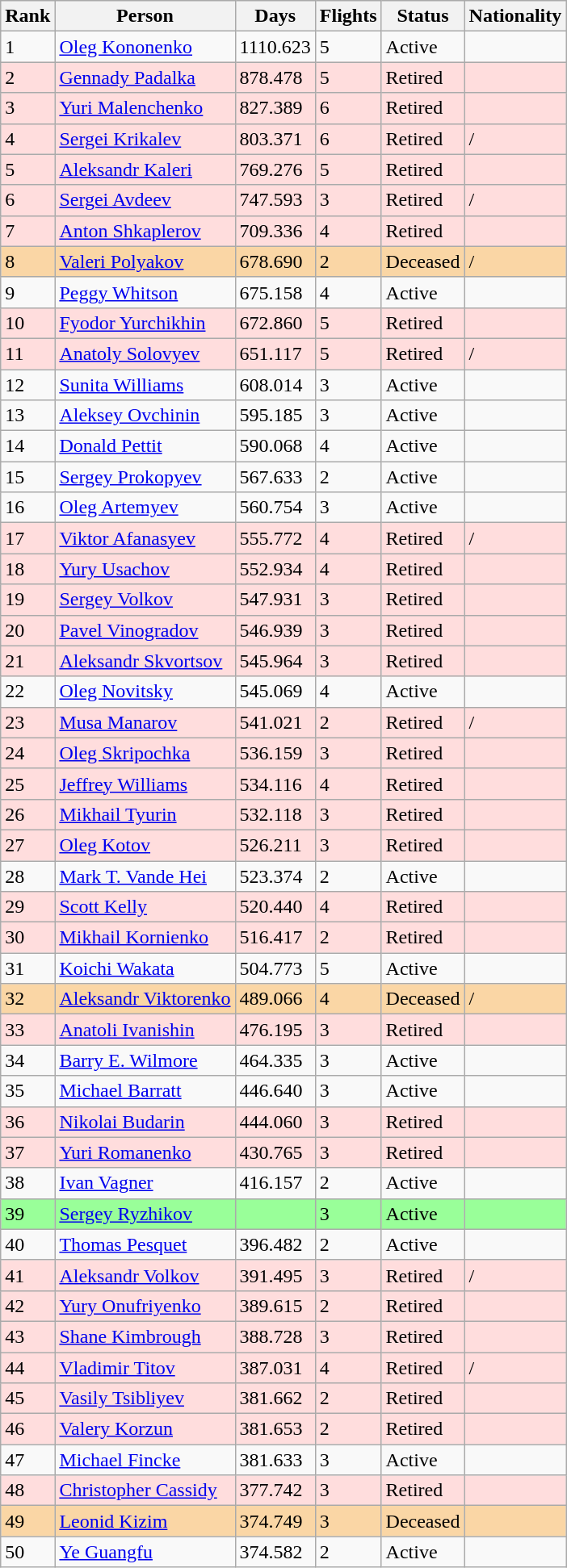<table class="wikitable sticky-header">
<tr style="background:#efefef;">
<th>Rank</th>
<th>Person</th>
<th>Days</th>
<th>Flights</th>
<th>Status</th>
<th>Nationality</th>
</tr>
<tr>
<td>1</td>
<td><a href='#'>Oleg Kononenko</a></td>
<td>1110.623</td>
<td>5</td>
<td>Active</td>
<td></td>
</tr>
<tr style="background:#fdd;">
<td>2</td>
<td><a href='#'>Gennady Padalka</a></td>
<td>878.478</td>
<td>5</td>
<td>Retired</td>
<td></td>
</tr>
<tr style="background:#fdd;">
<td>3</td>
<td><a href='#'>Yuri Malenchenko</a></td>
<td>827.389</td>
<td>6</td>
<td>Retired</td>
<td></td>
</tr>
<tr style="background:#fdd;">
<td>4</td>
<td><a href='#'>Sergei Krikalev</a></td>
<td>803.371</td>
<td>6</td>
<td>Retired</td>
<td> / </td>
</tr>
<tr style="background:#fdd;">
<td>5</td>
<td><a href='#'>Aleksandr Kaleri</a></td>
<td>769.276</td>
<td>5</td>
<td>Retired</td>
<td></td>
</tr>
<tr style="background:#fdd;">
<td>6</td>
<td><a href='#'>Sergei Avdeev</a></td>
<td>747.593</td>
<td>3</td>
<td>Retired</td>
<td> / </td>
</tr>
<tr style="background:#fdd;">
<td>7</td>
<td><a href='#'>Anton Shkaplerov</a></td>
<td>709.336</td>
<td>4</td>
<td>Retired</td>
<td></td>
</tr>
<tr style="background:#FAD6A5;">
<td>8</td>
<td><a href='#'>Valeri Polyakov</a></td>
<td>678.690</td>
<td>2</td>
<td>Deceased</td>
<td> / </td>
</tr>
<tr>
<td>9</td>
<td><a href='#'>Peggy Whitson</a></td>
<td>675.158</td>
<td>4</td>
<td>Active</td>
<td></td>
</tr>
<tr style="background:#fdd;">
<td>10</td>
<td><a href='#'>Fyodor Yurchikhin</a></td>
<td>672.860</td>
<td>5</td>
<td>Retired</td>
<td></td>
</tr>
<tr style="background:#fdd;">
<td>11</td>
<td><a href='#'>Anatoly Solovyev</a></td>
<td>651.117</td>
<td>5</td>
<td>Retired</td>
<td> / </td>
</tr>
<tr>
<td>12</td>
<td><a href='#'>Sunita Williams</a></td>
<td>608.014</td>
<td>3</td>
<td>Active</td>
<td></td>
</tr>
<tr>
<td>13</td>
<td><a href='#'>Aleksey Ovchinin</a></td>
<td>595.185</td>
<td>3</td>
<td>Active</td>
<td></td>
</tr>
<tr>
<td>14</td>
<td><a href='#'>Donald Pettit</a></td>
<td>590.068</td>
<td>4</td>
<td>Active</td>
<td></td>
</tr>
<tr>
<td>15</td>
<td><a href='#'>Sergey Prokopyev</a></td>
<td>567.633</td>
<td>2</td>
<td>Active</td>
<td></td>
</tr>
<tr>
<td>16</td>
<td><a href='#'>Oleg Artemyev</a></td>
<td>560.754</td>
<td>3</td>
<td>Active</td>
<td></td>
</tr>
<tr style="background:#fdd;">
<td>17</td>
<td><a href='#'>Viktor Afanasyev</a></td>
<td>555.772</td>
<td>4</td>
<td>Retired</td>
<td> / </td>
</tr>
<tr style="background:#fdd;">
<td>18</td>
<td><a href='#'>Yury Usachov</a></td>
<td>552.934</td>
<td>4</td>
<td>Retired</td>
<td></td>
</tr>
<tr style="background:#ffdddd;">
<td>19</td>
<td><a href='#'>Sergey Volkov</a></td>
<td>547.931</td>
<td>3</td>
<td>Retired</td>
<td></td>
</tr>
<tr style="background:#fdd;">
<td>20</td>
<td><a href='#'>Pavel Vinogradov</a></td>
<td>546.939</td>
<td>3</td>
<td>Retired</td>
<td></td>
</tr>
<tr style="background:#fdd;">
<td>21</td>
<td><a href='#'>Aleksandr Skvortsov</a></td>
<td>545.964</td>
<td>3</td>
<td>Retired</td>
<td></td>
</tr>
<tr>
<td>22</td>
<td><a href='#'>Oleg Novitsky</a></td>
<td>545.069</td>
<td>4</td>
<td>Active</td>
<td></td>
</tr>
<tr style="background:#fdd;">
<td>23</td>
<td><a href='#'>Musa Manarov</a></td>
<td>541.021</td>
<td>2</td>
<td>Retired</td>
<td> / </td>
</tr>
<tr style="background:#fdd;">
<td>24</td>
<td><a href='#'>Oleg Skripochka</a></td>
<td>536.159</td>
<td>3</td>
<td>Retired</td>
<td></td>
</tr>
<tr style="background:#fdd;">
<td>25</td>
<td><a href='#'>Jeffrey Williams</a></td>
<td>534.116</td>
<td>4</td>
<td>Retired</td>
<td></td>
</tr>
<tr style="background:#fdd;">
<td>26</td>
<td><a href='#'>Mikhail Tyurin</a></td>
<td>532.118</td>
<td>3</td>
<td>Retired</td>
<td></td>
</tr>
<tr style="background:#fdd;">
<td>27</td>
<td><a href='#'>Oleg Kotov</a></td>
<td>526.211</td>
<td>3</td>
<td>Retired</td>
<td></td>
</tr>
<tr>
<td>28</td>
<td><a href='#'>Mark T. Vande Hei</a></td>
<td>523.374</td>
<td>2</td>
<td>Active</td>
<td></td>
</tr>
<tr style="background:#fdd;">
<td>29</td>
<td><a href='#'>Scott Kelly</a></td>
<td>520.440</td>
<td>4</td>
<td>Retired</td>
<td></td>
</tr>
<tr style="background:#fdd;">
<td>30</td>
<td><a href='#'>Mikhail Kornienko</a></td>
<td>516.417</td>
<td>2</td>
<td>Retired</td>
<td></td>
</tr>
<tr>
<td>31</td>
<td><a href='#'>Koichi Wakata</a></td>
<td>504.773</td>
<td>5</td>
<td>Active</td>
<td></td>
</tr>
<tr style="background:#FAD6A5;">
<td>32</td>
<td><a href='#'>Aleksandr Viktorenko</a></td>
<td>489.066</td>
<td>4</td>
<td>Deceased</td>
<td> / </td>
</tr>
<tr style="background:#fdd;">
<td>33</td>
<td><a href='#'>Anatoli Ivanishin</a></td>
<td>476.195</td>
<td>3</td>
<td>Retired</td>
<td></td>
</tr>
<tr>
<td>34</td>
<td><a href='#'>Barry E. Wilmore</a></td>
<td>464.335</td>
<td>3</td>
<td>Active</td>
<td></td>
</tr>
<tr>
<td>35</td>
<td><a href='#'>Michael Barratt</a></td>
<td>446.640</td>
<td>3</td>
<td>Active</td>
<td></td>
</tr>
<tr style="background:#fdd;">
<td>36</td>
<td><a href='#'>Nikolai Budarin</a></td>
<td>444.060</td>
<td>3</td>
<td>Retired</td>
<td></td>
</tr>
<tr style="background:#fdd;">
<td>37</td>
<td><a href='#'>Yuri Romanenko</a></td>
<td>430.765</td>
<td>3</td>
<td>Retired</td>
<td></td>
</tr>
<tr>
<td>38</td>
<td><a href='#'>Ivan Vagner</a></td>
<td>416.157</td>
<td>2</td>
<td>Active</td>
<td></td>
</tr>
<tr style="background:#99FF99;">
<td>39</td>
<td><a href='#'>Sergey Ryzhikov</a></td>
<td></td>
<td>3</td>
<td>Active</td>
<td></td>
</tr>
<tr>
<td>40</td>
<td><a href='#'>Thomas Pesquet</a></td>
<td>396.482</td>
<td>2</td>
<td>Active</td>
<td></td>
</tr>
<tr style="background:#fdd;">
<td>41</td>
<td><a href='#'>Aleksandr Volkov</a></td>
<td>391.495</td>
<td>3</td>
<td>Retired</td>
<td> / </td>
</tr>
<tr style="background:#fdd;">
<td>42</td>
<td><a href='#'>Yury Onufriyenko</a></td>
<td>389.615</td>
<td>2</td>
<td>Retired</td>
<td></td>
</tr>
<tr style="background:#fdd;">
<td>43</td>
<td><a href='#'>Shane Kimbrough</a></td>
<td>388.728</td>
<td>3</td>
<td>Retired</td>
<td></td>
</tr>
<tr style="background:#fdd;">
<td>44</td>
<td><a href='#'>Vladimir Titov</a></td>
<td>387.031</td>
<td>4</td>
<td>Retired</td>
<td> / </td>
</tr>
<tr style="background:#fdd;">
<td>45</td>
<td><a href='#'>Vasily Tsibliyev</a></td>
<td>381.662</td>
<td>2</td>
<td>Retired</td>
<td></td>
</tr>
<tr style="background:#fdd;">
<td>46</td>
<td><a href='#'>Valery Korzun</a></td>
<td>381.653</td>
<td>2</td>
<td>Retired</td>
<td></td>
</tr>
<tr>
<td>47</td>
<td><a href='#'>Michael Fincke</a></td>
<td>381.633</td>
<td>3</td>
<td>Active</td>
<td></td>
</tr>
<tr style="background:#fdd;">
<td>48</td>
<td><a href='#'>Christopher Cassidy</a></td>
<td>377.742</td>
<td>3</td>
<td>Retired</td>
<td></td>
</tr>
<tr style="background:#FAD6A5;">
<td>49</td>
<td><a href='#'>Leonid Kizim</a></td>
<td>374.749</td>
<td>3</td>
<td>Deceased</td>
<td></td>
</tr>
<tr>
<td>50</td>
<td><a href='#'>Ye Guangfu</a></td>
<td>374.582</td>
<td>2</td>
<td>Active</td>
<td></td>
</tr>
</table>
